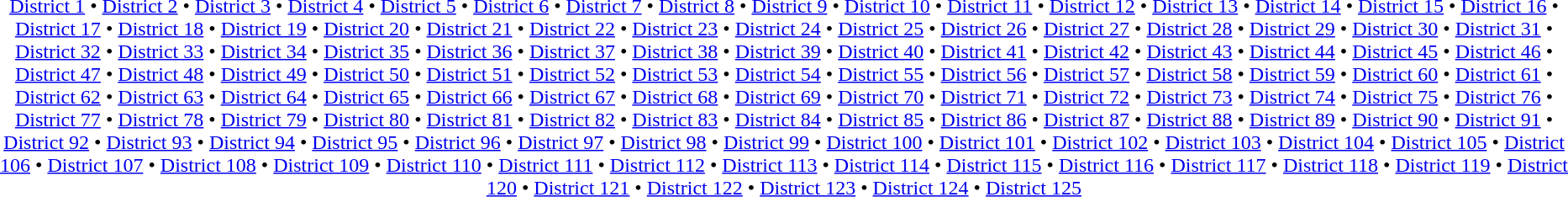<table id=toc class=toc summary=Contents>
<tr>
<td align=center><br><a href='#'>District 1</a> • <a href='#'>District 2</a> • <a href='#'>District 3</a> • <a href='#'>District 4</a> • <a href='#'>District 5</a> • <a href='#'>District 6</a> • <a href='#'>District 7</a> • <a href='#'>District 8</a> • <a href='#'>District 9</a> • <a href='#'>District 10</a> • <a href='#'>District 11</a> • <a href='#'>District 12</a> • <a href='#'>District 13</a> • <a href='#'>District 14</a> • <a href='#'>District 15</a> • <a href='#'>District 16</a> • <a href='#'>District 17</a> • <a href='#'>District 18</a> • <a href='#'>District 19</a> • <a href='#'>District 20</a> • <a href='#'>District 21</a> • <a href='#'>District 22</a> • <a href='#'>District 23</a> • <a href='#'>District 24</a> • <a href='#'>District 25</a> • <a href='#'>District 26</a> • <a href='#'>District 27</a> • <a href='#'>District 28</a> • <a href='#'>District 29</a> • <a href='#'>District 30</a> • <a href='#'>District 31</a> • <a href='#'>District 32</a> • <a href='#'>District 33</a> • <a href='#'>District 34</a> • <a href='#'>District 35</a> • <a href='#'>District 36</a> • <a href='#'>District 37</a> • <a href='#'>District 38</a> • <a href='#'>District 39</a> • <a href='#'>District 40</a> • <a href='#'>District 41</a> • <a href='#'>District 42</a> • <a href='#'>District 43</a> • <a href='#'>District 44</a> • <a href='#'>District 45</a> • <a href='#'>District 46</a> • <a href='#'>District 47</a> • <a href='#'>District 48</a> • <a href='#'>District 49</a> • <a href='#'>District 50</a> • <a href='#'>District 51</a> • <a href='#'>District 52</a> • <a href='#'>District 53</a> • <a href='#'>District 54</a> • <a href='#'>District 55</a> • <a href='#'>District 56</a> • <a href='#'>District 57</a> • <a href='#'>District 58</a> • <a href='#'>District 59</a> • <a href='#'>District 60</a> • <a href='#'>District 61</a> • <a href='#'>District 62</a> • <a href='#'>District 63</a> • <a href='#'>District 64</a> • <a href='#'>District 65</a> • <a href='#'>District 66</a> • <a href='#'>District 67</a> • <a href='#'>District 68</a> • <a href='#'>District 69</a> • <a href='#'>District 70</a> • <a href='#'>District 71</a> • <a href='#'>District 72</a> • <a href='#'>District 73</a> • <a href='#'>District 74</a> • <a href='#'>District 75</a> • <a href='#'>District 76</a> • <a href='#'>District 77</a> • <a href='#'>District 78</a> • <a href='#'>District 79</a> • <a href='#'>District 80</a> • <a href='#'>District 81</a> • <a href='#'>District 82</a> • <a href='#'>District 83</a> • <a href='#'>District 84</a> • <a href='#'>District 85</a> • <a href='#'>District 86</a> • <a href='#'>District 87</a> • <a href='#'>District 88</a> • <a href='#'>District 89</a> • <a href='#'>District 90</a> • <a href='#'>District 91</a> • <a href='#'>District 92</a> • <a href='#'>District 93</a> • <a href='#'>District 94</a> • <a href='#'>District 95</a> • <a href='#'>District 96</a> • <a href='#'>District 97</a> • <a href='#'>District 98</a> • <a href='#'>District 99</a> • <a href='#'>District 100</a> • <a href='#'>District 101</a> • <a href='#'>District 102</a> • <a href='#'>District 103</a> • <a href='#'>District 104</a> • <a href='#'>District 105</a> • <a href='#'>District 106</a> • <a href='#'>District 107</a> • <a href='#'>District 108</a> • <a href='#'>District 109</a> • <a href='#'>District 110</a> • <a href='#'>District 111</a> • <a href='#'>District 112</a> • <a href='#'>District 113</a> • <a href='#'>District 114</a> • <a href='#'>District 115</a> • <a href='#'>District 116</a> • <a href='#'>District 117</a> • <a href='#'>District 118</a> • <a href='#'>District 119</a> • <a href='#'>District 120</a> • <a href='#'>District 121</a> • <a href='#'>District 122</a> • <a href='#'>District 123</a> • <a href='#'>District 124</a> • <a href='#'>District 125</a></td>
</tr>
</table>
